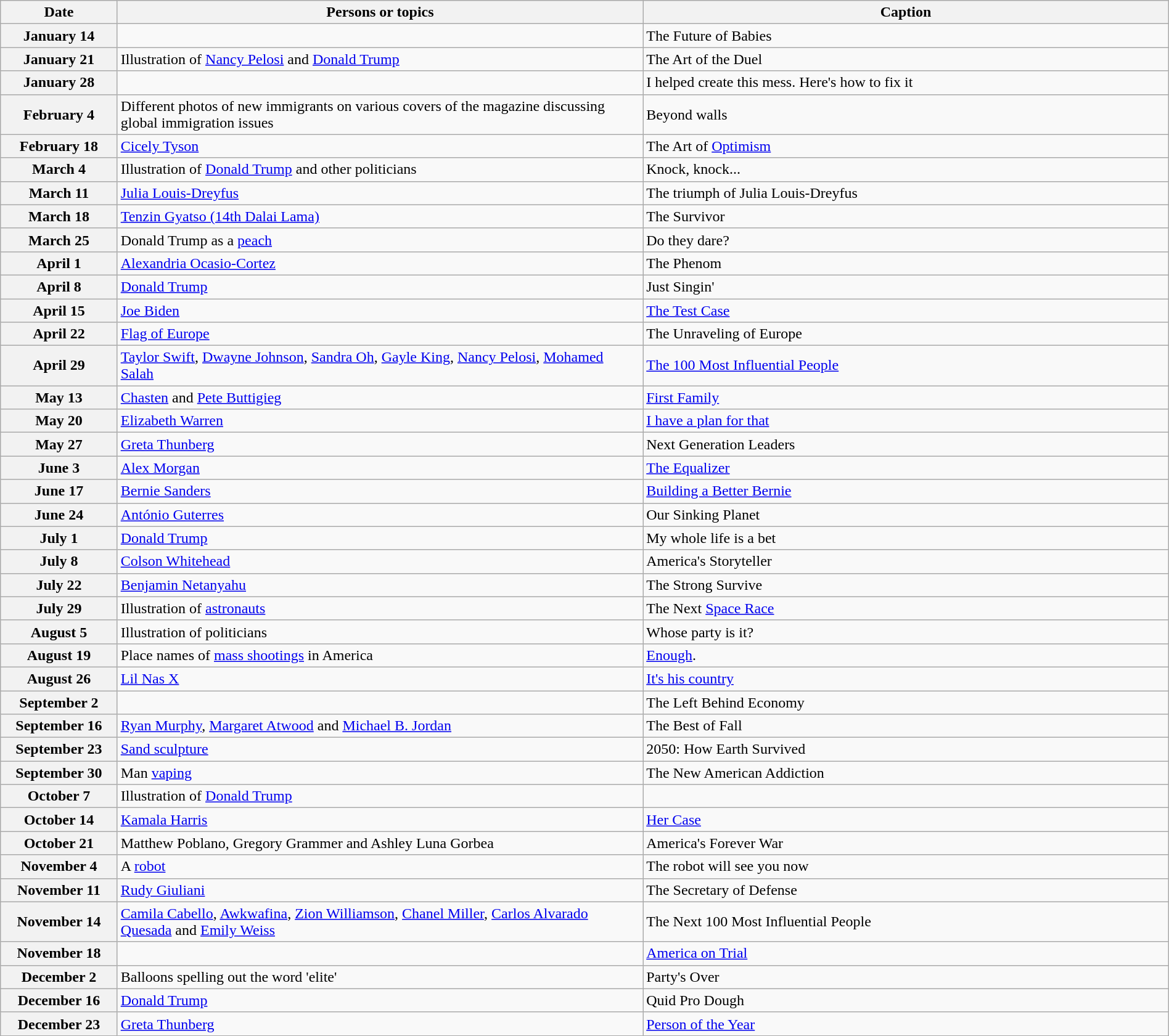<table class="wikitable sortable" style="width:100%;">
<tr>
<th width=10%>Date</th>
<th width=45%>Persons or topics</th>
<th width=45%>Caption</th>
</tr>
<tr>
<th>January 14</th>
<td></td>
<td>The Future of Babies</td>
</tr>
<tr>
<th>January 21</th>
<td>Illustration of <a href='#'>Nancy Pelosi</a> and <a href='#'>Donald Trump</a></td>
<td>The Art of the Duel</td>
</tr>
<tr>
<th>January 28</th>
<td></td>
<td>I helped create this mess. Here's how to fix it</td>
</tr>
<tr>
<th>February 4</th>
<td>Different photos of new immigrants on various covers of the magazine discussing global immigration issues</td>
<td>Beyond walls</td>
</tr>
<tr>
<th>February 18</th>
<td><a href='#'>Cicely Tyson</a></td>
<td>The Art of <a href='#'>Optimism</a></td>
</tr>
<tr>
<th>March 4</th>
<td>Illustration of <a href='#'>Donald Trump</a> and other politicians</td>
<td>Knock, knock...</td>
</tr>
<tr>
<th>March 11</th>
<td><a href='#'>Julia Louis-Dreyfus</a></td>
<td>The triumph of Julia Louis-Dreyfus</td>
</tr>
<tr>
<th>March 18</th>
<td><a href='#'>Tenzin Gyatso (14th Dalai Lama)</a></td>
<td>The Survivor</td>
</tr>
<tr>
<th>March 25</th>
<td>Donald Trump as a <a href='#'>peach</a></td>
<td>Do they dare?</td>
</tr>
<tr>
<th>April 1</th>
<td><a href='#'>Alexandria Ocasio-Cortez</a></td>
<td>The Phenom</td>
</tr>
<tr>
<th>April 8</th>
<td><a href='#'>Donald Trump</a></td>
<td>Just Singin'</td>
</tr>
<tr>
<th>April 15</th>
<td><a href='#'>Joe Biden</a></td>
<td><a href='#'>The Test Case</a></td>
</tr>
<tr>
<th>April 22</th>
<td><a href='#'>Flag of Europe</a></td>
<td>The Unraveling of Europe</td>
</tr>
<tr>
<th>April 29</th>
<td><a href='#'>Taylor Swift</a>, <a href='#'>Dwayne Johnson</a>, <a href='#'>Sandra Oh</a>, <a href='#'>Gayle King</a>, <a href='#'>Nancy Pelosi</a>, <a href='#'>Mohamed Salah</a></td>
<td><a href='#'>The 100 Most Influential People</a></td>
</tr>
<tr>
<th>May 13</th>
<td><a href='#'>Chasten</a> and <a href='#'>Pete Buttigieg</a></td>
<td><a href='#'>First Family</a></td>
</tr>
<tr>
<th>May 20</th>
<td><a href='#'>Elizabeth Warren</a></td>
<td><a href='#'>I have a plan for that</a></td>
</tr>
<tr>
<th>May 27</th>
<td><a href='#'>Greta Thunberg</a></td>
<td>Next Generation Leaders</td>
</tr>
<tr>
<th>June 3</th>
<td><a href='#'>Alex Morgan</a></td>
<td><a href='#'>The Equalizer</a></td>
</tr>
<tr>
<th>June 17</th>
<td><a href='#'>Bernie Sanders</a></td>
<td><a href='#'>Building a Better Bernie</a></td>
</tr>
<tr>
<th>June 24</th>
<td><a href='#'>António Guterres</a></td>
<td>Our Sinking Planet</td>
</tr>
<tr>
<th>July 1</th>
<td><a href='#'>Donald Trump</a></td>
<td>My whole life is a bet</td>
</tr>
<tr>
<th>July 8</th>
<td><a href='#'>Colson Whitehead</a></td>
<td>America's Storyteller</td>
</tr>
<tr>
<th>July 22</th>
<td><a href='#'>Benjamin Netanyahu</a></td>
<td>The Strong Survive</td>
</tr>
<tr>
<th>July 29</th>
<td>Illustration of <a href='#'>astronauts</a></td>
<td>The Next <a href='#'>Space Race</a></td>
</tr>
<tr>
<th>August 5</th>
<td>Illustration of politicians</td>
<td>Whose party is it?</td>
</tr>
<tr>
<th>August 19</th>
<td>Place names of <a href='#'>mass shootings</a> in America</td>
<td><a href='#'>Enough</a>.</td>
</tr>
<tr>
<th>August 26</th>
<td><a href='#'>Lil Nas X</a></td>
<td><a href='#'>It's his country</a></td>
</tr>
<tr>
<th>September 2</th>
<td></td>
<td>The Left Behind Economy</td>
</tr>
<tr>
<th>September 16</th>
<td><a href='#'>Ryan Murphy</a>, <a href='#'>Margaret Atwood</a> and <a href='#'>Michael B. Jordan</a></td>
<td>The Best of Fall</td>
</tr>
<tr>
<th>September 23</th>
<td><a href='#'>Sand sculpture</a></td>
<td>2050: How Earth Survived</td>
</tr>
<tr>
<th>September 30</th>
<td>Man <a href='#'>vaping</a></td>
<td>The New American Addiction</td>
</tr>
<tr>
<th>October 7</th>
<td>Illustration of <a href='#'>Donald Trump</a></td>
<td></td>
</tr>
<tr>
<th>October 14</th>
<td><a href='#'>Kamala Harris</a></td>
<td><a href='#'>Her Case</a></td>
</tr>
<tr>
<th>October 21</th>
<td>Matthew Poblano, Gregory Grammer and Ashley Luna Gorbea</td>
<td>America's Forever War</td>
</tr>
<tr>
<th>November 4</th>
<td>A <a href='#'>robot</a></td>
<td>The robot will see you now</td>
</tr>
<tr>
<th>November 11</th>
<td><a href='#'>Rudy Giuliani</a></td>
<td>The Secretary of Defense</td>
</tr>
<tr>
<th>November 14</th>
<td><a href='#'>Camila Cabello</a>, <a href='#'>Awkwafina</a>, <a href='#'>Zion Williamson</a>, <a href='#'>Chanel Miller</a>, <a href='#'>Carlos Alvarado Quesada</a> and <a href='#'>Emily Weiss</a></td>
<td>The Next 100 Most Influential People</td>
</tr>
<tr>
<th>November 18</th>
<td></td>
<td><a href='#'>America on Trial</a></td>
</tr>
<tr>
<th>December 2</th>
<td>Balloons spelling out the word 'elite'</td>
<td>Party's Over</td>
</tr>
<tr>
<th>December 16</th>
<td><a href='#'>Donald Trump</a></td>
<td>Quid Pro Dough</td>
</tr>
<tr>
<th>December 23</th>
<td><a href='#'>Greta Thunberg</a></td>
<td><a href='#'>Person of the Year</a></td>
</tr>
</table>
